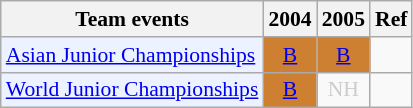<table class="wikitable" style="font-size: 90%; text-align:center">
<tr>
<th>Team events</th>
<th>2004</th>
<th>2005</th>
<th>Ref</th>
</tr>
<tr>
<td bgcolor="#ECF2FF"; align="left"><a href='#'>Asian Junior Championships</a></td>
<td bgcolor=CD7F32><a href='#'>B</a></td>
<td bgcolor=CD7F32><a href='#'>B</a></td>
<td></td>
</tr>
<tr>
<td bgcolor="#ECF2FF"; align="left"><a href='#'>World Junior Championships</a></td>
<td bgcolor=CD7F32><a href='#'>B</a></td>
<td style=color:#ccc>NH</td>
<td></td>
</tr>
</table>
